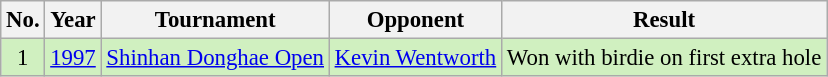<table class="wikitable" style="font-size:95%;">
<tr>
<th>No.</th>
<th>Year</th>
<th>Tournament</th>
<th>Opponent</th>
<th>Result</th>
</tr>
<tr style="background:#D0F0C0;">
<td align=center>1</td>
<td><a href='#'>1997</a></td>
<td><a href='#'>Shinhan Donghae Open</a></td>
<td> <a href='#'>Kevin Wentworth</a></td>
<td>Won with birdie on first extra hole</td>
</tr>
</table>
